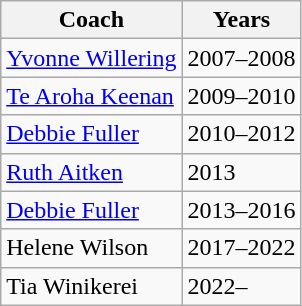<table class="wikitable collapsible">
<tr>
<th>Coach</th>
<th>Years</th>
</tr>
<tr>
<td><a href='#'>Yvonne Willering</a></td>
<td>2007–2008</td>
</tr>
<tr>
<td><a href='#'>Te Aroha Keenan</a></td>
<td>2009–2010</td>
</tr>
<tr>
<td><a href='#'>Debbie Fuller</a></td>
<td>2010–2012</td>
</tr>
<tr>
<td><a href='#'>Ruth Aitken</a></td>
<td>2013</td>
</tr>
<tr>
<td><a href='#'>Debbie Fuller</a></td>
<td>2013–2016</td>
</tr>
<tr>
<td>Helene Wilson</td>
<td>2017–2022</td>
</tr>
<tr>
<td>Tia Winikerei</td>
<td>2022–</td>
</tr>
</table>
